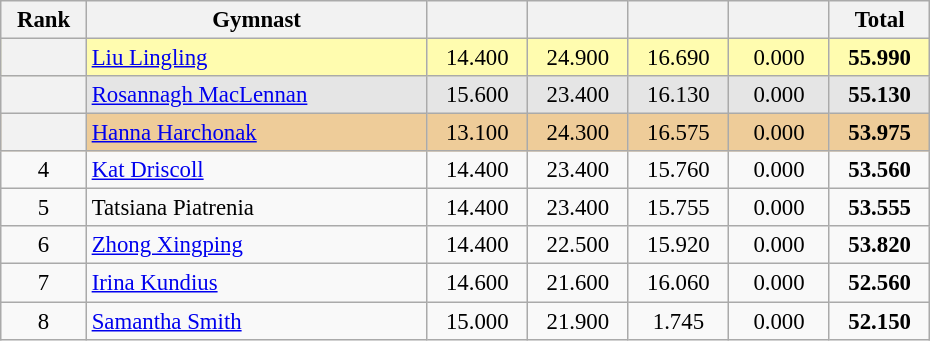<table class="wikitable sortable" style="text-align:center; font-size:95%">
<tr>
<th scope="col" style="width:50px;">Rank</th>
<th scope="col" style="width:220px;">Gymnast</th>
<th scope="col" style="width:60px;"></th>
<th scope="col" style="width:60px;"></th>
<th scopre="col" style="width:60px;"></th>
<th scope="col" style="width: 60px;"></th>
<th scope="col" style="width:60px;">Total</th>
</tr>
<tr style="background:#fffcaf;">
<th scope=row style="text-align:center"></th>
<td style="text-align:left;"> <a href='#'>Liu Lingling</a></td>
<td>14.400</td>
<td>24.900</td>
<td>16.690</td>
<td>0.000</td>
<td><strong>55.990</strong></td>
</tr>
<tr style="background:#e5e5e5;">
<th scope=row style="text-align:center"></th>
<td style="text-align:left;"> <a href='#'>Rosannagh MacLennan</a></td>
<td>15.600</td>
<td>23.400</td>
<td>16.130</td>
<td>0.000</td>
<td><strong>55.130</strong></td>
</tr>
<tr style="background:#ec9;">
<th scope=row style="text-align:center"></th>
<td style="text-align:left;"> <a href='#'>Hanna Harchonak</a></td>
<td>13.100</td>
<td>24.300</td>
<td>16.575</td>
<td>0.000</td>
<td><strong>53.975</strong></td>
</tr>
<tr>
<td scope=row style="text-align:center">4</td>
<td style="text-align:left;"> <a href='#'>Kat Driscoll</a></td>
<td>14.400</td>
<td>23.400</td>
<td>15.760</td>
<td>0.000</td>
<td><strong>53.560</strong></td>
</tr>
<tr>
<td scope=row style="text-align:center">5</td>
<td style="text-align:left;"> Tatsiana Piatrenia</td>
<td>14.400</td>
<td>23.400</td>
<td>15.755</td>
<td>0.000</td>
<td><strong>53.555</strong></td>
</tr>
<tr>
<td scope=row style="text-align:center">6</td>
<td style="text-align:left;"> <a href='#'>Zhong Xingping</a></td>
<td>14.400</td>
<td>22.500</td>
<td>15.920</td>
<td>0.000</td>
<td><strong>53.820</strong></td>
</tr>
<tr>
<td scope=row style="text-align:center">7</td>
<td style="text-align:left;"> <a href='#'>Irina Kundius</a></td>
<td>14.600</td>
<td>21.600</td>
<td>16.060</td>
<td>0.000</td>
<td><strong>52.560</strong></td>
</tr>
<tr>
<td scope=row style="text-align:center">8</td>
<td style="text-align:left;"> <a href='#'>Samantha Smith</a></td>
<td>15.000</td>
<td>21.900</td>
<td>1.745</td>
<td>0.000</td>
<td><strong>52.150</strong></td>
</tr>
</table>
